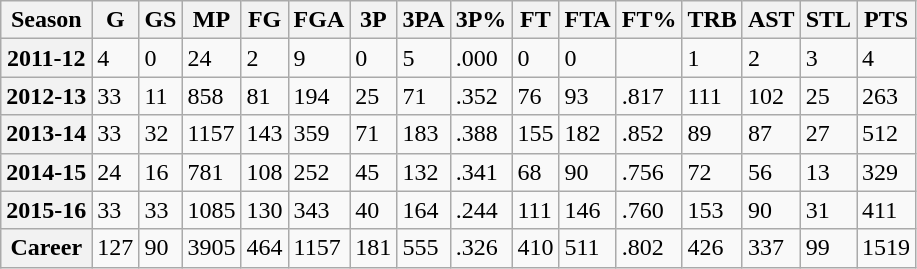<table class="wikitable sortable">
<tr>
<th>Season</th>
<th>G</th>
<th>GS</th>
<th>MP</th>
<th>FG</th>
<th>FGA</th>
<th>3P</th>
<th>3PA</th>
<th>3P%</th>
<th>FT</th>
<th>FTA</th>
<th>FT%</th>
<th>TRB</th>
<th>AST</th>
<th>STL</th>
<th>PTS</th>
</tr>
<tr>
<th>2011-12</th>
<td>4</td>
<td>0</td>
<td>24</td>
<td>2</td>
<td>9</td>
<td>0</td>
<td>5</td>
<td>.000</td>
<td>0</td>
<td>0</td>
<td></td>
<td>1</td>
<td>2</td>
<td>3</td>
<td>4</td>
</tr>
<tr>
<th>2012-13</th>
<td>33</td>
<td>11</td>
<td>858</td>
<td>81</td>
<td>194</td>
<td>25</td>
<td>71</td>
<td>.352</td>
<td>76</td>
<td>93</td>
<td>.817</td>
<td>111</td>
<td>102</td>
<td>25</td>
<td>263</td>
</tr>
<tr>
<th>2013-14</th>
<td>33</td>
<td>32</td>
<td>1157</td>
<td>143</td>
<td>359</td>
<td>71</td>
<td>183</td>
<td>.388</td>
<td>155</td>
<td>182</td>
<td>.852</td>
<td>89</td>
<td>87</td>
<td>27</td>
<td>512</td>
</tr>
<tr>
<th>2014-15</th>
<td>24</td>
<td>16</td>
<td>781</td>
<td>108</td>
<td>252</td>
<td>45</td>
<td>132</td>
<td>.341</td>
<td>68</td>
<td>90</td>
<td>.756</td>
<td>72</td>
<td>56</td>
<td>13</td>
<td>329</td>
</tr>
<tr>
<th>2015-16</th>
<td>33</td>
<td>33</td>
<td>1085</td>
<td>130</td>
<td>343</td>
<td>40</td>
<td>164</td>
<td>.244</td>
<td>111</td>
<td>146</td>
<td>.760</td>
<td>153</td>
<td>90</td>
<td>31</td>
<td>411</td>
</tr>
<tr>
<th>Career</th>
<td>127</td>
<td>90</td>
<td>3905</td>
<td>464</td>
<td>1157</td>
<td>181</td>
<td>555</td>
<td>.326</td>
<td>410</td>
<td>511</td>
<td>.802</td>
<td>426</td>
<td>337</td>
<td>99</td>
<td>1519</td>
</tr>
</table>
